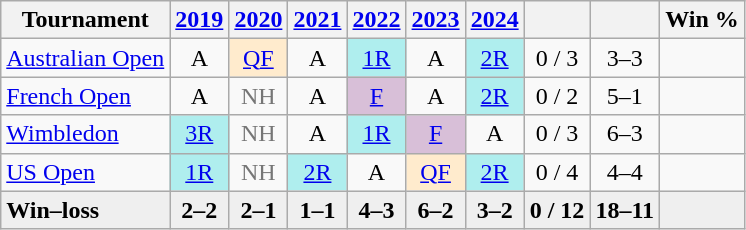<table class=wikitable style=text-align:center>
<tr>
<th>Tournament</th>
<th><a href='#'>2019</a></th>
<th><a href='#'>2020</a></th>
<th><a href='#'>2021</a></th>
<th><a href='#'>2022</a></th>
<th><a href='#'>2023</a></th>
<th><a href='#'>2024</a></th>
<th></th>
<th></th>
<th>Win %</th>
</tr>
<tr>
<td style=text-align:left><a href='#'>Australian Open</a></td>
<td>A</td>
<td style=background:#ffebcd><a href='#'>QF</a></td>
<td>A</td>
<td style=background:#afeeee><a href='#'>1R</a></td>
<td>A</td>
<td style=background:#afeeee><a href='#'>2R</a></td>
<td>0 / 3</td>
<td>3–3</td>
<td></td>
</tr>
<tr>
<td style=text-align:left><a href='#'>French Open</a></td>
<td>A</td>
<td style=color:#767676>NH</td>
<td>A</td>
<td bgcolor=thistle><a href='#'>F</a></td>
<td>A</td>
<td style=background:#afeeee><a href='#'>2R</a></td>
<td>0 / 2</td>
<td>5–1</td>
<td></td>
</tr>
<tr>
<td style=text-align:left><a href='#'>Wimbledon</a></td>
<td style=background:#afeeee><a href='#'>3R</a></td>
<td style=color:#767676>NH</td>
<td>A</td>
<td style=background:#afeeee><a href='#'>1R</a></td>
<td bgcolor=thistle><a href='#'>F</a></td>
<td>A</td>
<td>0 / 3</td>
<td>6–3</td>
<td></td>
</tr>
<tr>
<td style=text-align:left><a href='#'>US Open</a></td>
<td style=background:#afeeee><a href='#'>1R</a></td>
<td style=color:#767676>NH</td>
<td style=background:#afeeee><a href='#'>2R</a></td>
<td>A</td>
<td style=background:#ffebcd><a href='#'>QF</a></td>
<td style=background:#afeeee><a href='#'>2R</a></td>
<td>0 / 4</td>
<td>4–4</td>
<td></td>
</tr>
<tr style=font-weight:bold;background:#efefef>
<td style=text-align:left>Win–loss</td>
<td>2–2</td>
<td>2–1</td>
<td>1–1</td>
<td>4–3</td>
<td>6–2</td>
<td>3–2</td>
<td>0 / 12</td>
<td>18–11</td>
<td></td>
</tr>
</table>
